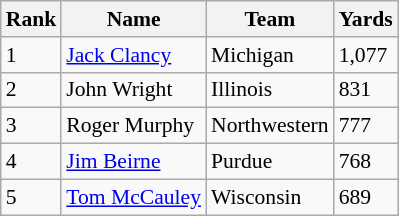<table class="wikitable" style="font-size: 90%">
<tr>
<th>Rank</th>
<th>Name</th>
<th>Team</th>
<th>Yards</th>
</tr>
<tr>
<td>1</td>
<td><a href='#'>Jack Clancy</a></td>
<td>Michigan</td>
<td>1,077</td>
</tr>
<tr>
<td>2</td>
<td>John Wright</td>
<td>Illinois</td>
<td>831</td>
</tr>
<tr>
<td>3</td>
<td>Roger Murphy</td>
<td>Northwestern</td>
<td>777</td>
</tr>
<tr>
<td>4</td>
<td><a href='#'>Jim Beirne</a></td>
<td>Purdue</td>
<td>768</td>
</tr>
<tr>
<td>5</td>
<td><a href='#'>Tom McCauley</a></td>
<td>Wisconsin</td>
<td>689</td>
</tr>
</table>
